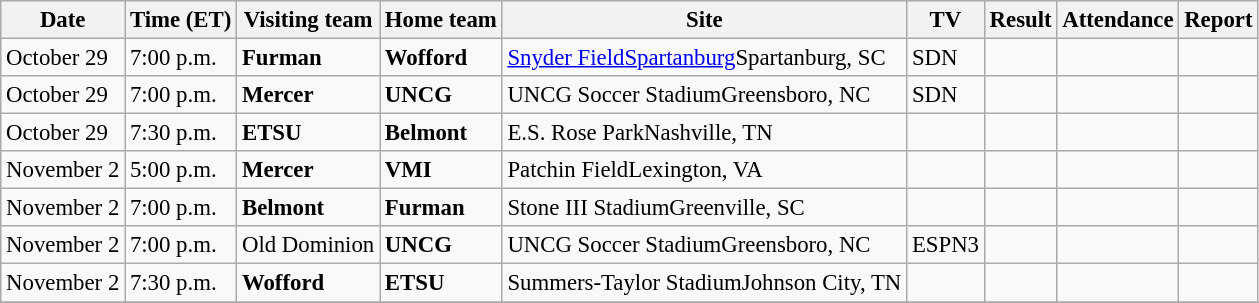<table class="wikitable" style="font-size:95%;">
<tr>
<th>Date</th>
<th>Time (ET)</th>
<th>Visiting team</th>
<th>Home team</th>
<th>Site</th>
<th>TV</th>
<th>Result</th>
<th>Attendance</th>
<th>Report</th>
</tr>
<tr>
<td>October 29</td>
<td>7:00 p.m.</td>
<td><strong>Furman</strong></td>
<td><strong>Wofford</strong></td>
<td><a href='#'>Snyder FieldSpartanburg</a>Spartanburg, SC</td>
<td>SDN</td>
<td></td>
<td></td>
<td></td>
</tr>
<tr>
<td>October 29</td>
<td>7:00 p.m.</td>
<td><strong>Mercer</strong></td>
<td><strong>UNCG</strong></td>
<td>UNCG Soccer StadiumGreensboro, NC</td>
<td>SDN</td>
<td></td>
<td></td>
<td></td>
</tr>
<tr>
<td>October 29</td>
<td>7:30 p.m.</td>
<td><strong>ETSU</strong></td>
<td><strong>Belmont</strong></td>
<td>E.S. Rose ParkNashville, TN</td>
<td></td>
<td></td>
<td></td>
<td></td>
</tr>
<tr>
<td>November 2</td>
<td>5:00 p.m.</td>
<td><strong>Mercer</strong></td>
<td><strong>VMI</strong></td>
<td>Patchin FieldLexington, VA</td>
<td></td>
<td></td>
<td></td>
<td></td>
</tr>
<tr>
<td>November 2</td>
<td>7:00 p.m.</td>
<td><strong>Belmont</strong></td>
<td><strong>Furman</strong></td>
<td>Stone III StadiumGreenville, SC</td>
<td></td>
<td></td>
<td></td>
<td></td>
</tr>
<tr>
<td>November 2</td>
<td>7:00 p.m.</td>
<td>Old Dominion</td>
<td><strong>UNCG</strong></td>
<td>UNCG Soccer StadiumGreensboro, NC</td>
<td>ESPN3</td>
<td></td>
<td></td>
<td></td>
</tr>
<tr>
<td>November 2</td>
<td>7:30 p.m.</td>
<td><strong>Wofford</strong></td>
<td><strong>ETSU</strong></td>
<td>Summers-Taylor StadiumJohnson City, TN</td>
<td></td>
<td></td>
<td></td>
<td></td>
</tr>
<tr>
</tr>
</table>
